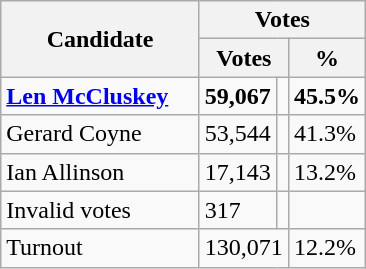<table class="wikitable">
<tr>
<th rowspan="2" width="125">Candidate</th>
<th colspan="3" width="75">Votes</th>
</tr>
<tr>
<th colspan="2">Votes</th>
<th>%</th>
</tr>
<tr>
<td><strong><a href='#'>Len McCluskey</a></strong> </td>
<td><strong>59,067</strong></td>
<td align="center"></td>
<td><strong>45.5%</strong></td>
</tr>
<tr>
<td scope="row">Gerard Coyne</td>
<td>53,544</td>
<td align="center"></td>
<td>41.3%</td>
</tr>
<tr>
<td>Ian Allinson</td>
<td>17,143</td>
<td align="center"></td>
<td>13.2%</td>
</tr>
<tr>
<td>Invalid votes</td>
<td>317</td>
<td></td>
</tr>
<tr>
<td>Turnout</td>
<td colspan="2">130,071</td>
<td>12.2%</td>
</tr>
</table>
